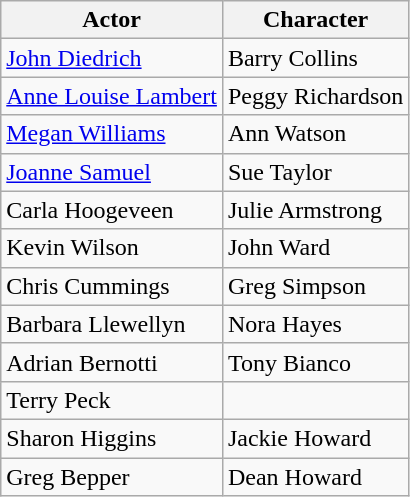<table class="wikitable">
<tr>
<th>Actor</th>
<th>Character</th>
</tr>
<tr>
<td><a href='#'>John Diedrich</a></td>
<td>Barry Collins</td>
</tr>
<tr>
<td><a href='#'>Anne Louise Lambert</a></td>
<td>Peggy Richardson</td>
</tr>
<tr>
<td><a href='#'>Megan Williams</a></td>
<td>Ann Watson</td>
</tr>
<tr>
<td><a href='#'>Joanne Samuel</a></td>
<td>Sue Taylor</td>
</tr>
<tr>
<td>Carla Hoogeveen</td>
<td>Julie Armstrong</td>
</tr>
<tr>
<td>Kevin Wilson</td>
<td>John Ward</td>
</tr>
<tr>
<td>Chris Cummings</td>
<td>Greg Simpson</td>
</tr>
<tr>
<td>Barbara Llewellyn</td>
<td>Nora Hayes</td>
</tr>
<tr>
<td>Adrian Bernotti</td>
<td>Tony Bianco</td>
</tr>
<tr>
<td>Terry Peck</td>
<td></td>
</tr>
<tr>
<td>Sharon Higgins</td>
<td>Jackie Howard</td>
</tr>
<tr>
<td>Greg Bepper</td>
<td>Dean Howard</td>
</tr>
</table>
